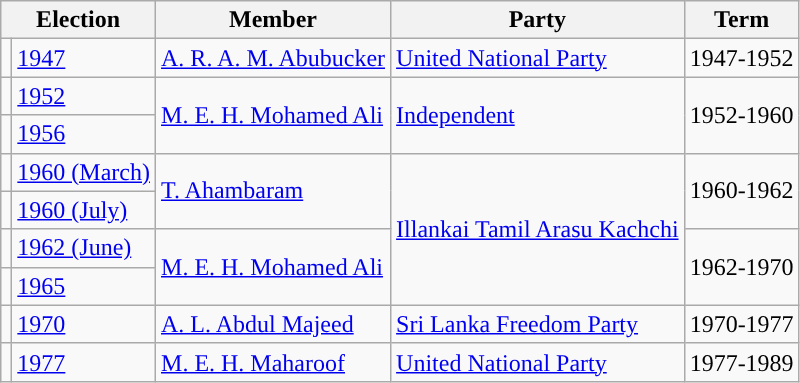<table class="wikitable">
<tr>
<th colspan="2">Election</th>
<th>Member</th>
<th>Party</th>
<th>Term</th>
</tr>
<tr>
<td style="background-color: "></td>
<td><a href='#'>1947</a></td>
<td><a href='#'>A. R. A. M. Abubucker</a></td>
<td><a href='#'>United National Party</a></td>
<td>1947-1952</td>
</tr>
<tr>
<td style="background-color: "></td>
<td><a href='#'>1952</a></td>
<td rowspan ="2"><a href='#'>M. E. H. Mohamed Ali</a></td>
<td rowspan ="2"><a href='#'>Independent</a></td>
<td rowspan ="2">1952-1960</td>
</tr>
<tr>
<td style="background-color: "></td>
<td><a href='#'>1956</a></td>
</tr>
<tr>
<td style="background-color: "></td>
<td><a href='#'>1960 (March)</a></td>
<td rowspan ="2"><a href='#'>T. Ahambaram</a></td>
<td rowspan ="4"><a href='#'>Illankai Tamil Arasu Kachchi</a></td>
<td rowspan ="2">1960-1962</td>
</tr>
<tr>
<td style="background-color: "></td>
<td><a href='#'>1960 (July)</a></td>
</tr>
<tr>
<td style="background-color: "></td>
<td><a href='#'>1962 (June)</a></td>
<td rowspan ="2"><a href='#'>M. E. H. Mohamed Ali</a></td>
<td rowspan ="2">1962-1970</td>
</tr>
<tr>
<td style="background-color: "></td>
<td><a href='#'>1965</a></td>
</tr>
<tr>
<td style="background-color: "></td>
<td><a href='#'>1970</a></td>
<td><a href='#'>A. L. Abdul Majeed</a></td>
<td><a href='#'>Sri Lanka Freedom Party</a></td>
<td>1970-1977</td>
</tr>
<tr>
<td style="background-color: "></td>
<td><a href='#'>1977</a></td>
<td><a href='#'>M. E. H. Maharoof</a></td>
<td><a href='#'>United National Party</a></td>
<td>1977-1989</td>
</tr>
</table>
